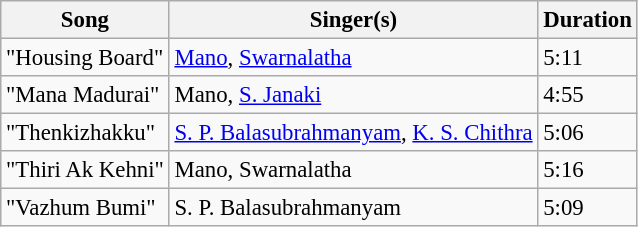<table class="wikitable" style="font-size:95%;">
<tr>
<th>Song</th>
<th>Singer(s)</th>
<th>Duration</th>
</tr>
<tr>
<td>"Housing Board"</td>
<td><a href='#'>Mano</a>, <a href='#'>Swarnalatha</a></td>
<td>5:11</td>
</tr>
<tr>
<td>"Mana Madurai"</td>
<td>Mano, <a href='#'>S. Janaki</a></td>
<td>4:55</td>
</tr>
<tr>
<td>"Thenkizhakku"</td>
<td><a href='#'>S. P. Balasubrahmanyam</a>, <a href='#'>K. S. Chithra</a></td>
<td>5:06</td>
</tr>
<tr>
<td>"Thiri Ak Kehni"</td>
<td>Mano, Swarnalatha</td>
<td>5:16</td>
</tr>
<tr>
<td>"Vazhum Bumi"</td>
<td>S. P. Balasubrahmanyam</td>
<td>5:09</td>
</tr>
</table>
